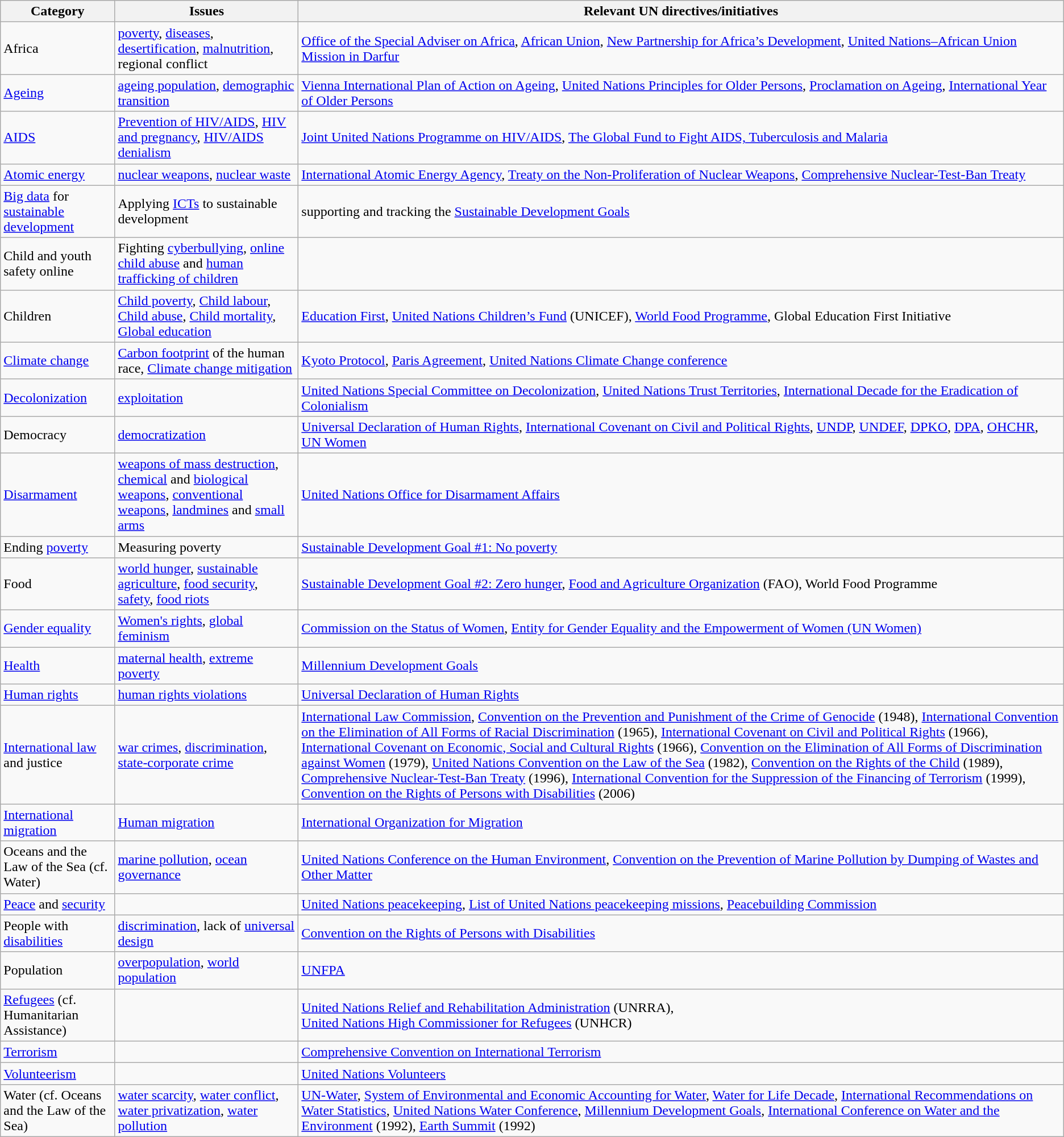<table class="wikitable">
<tr>
<th>Category</th>
<th>Issues</th>
<th>Relevant UN directives/initiatives</th>
</tr>
<tr>
<td>Africa</td>
<td><a href='#'>poverty</a>, <a href='#'>diseases</a>, <a href='#'>desertification</a>, <a href='#'>malnutrition</a>, regional conflict</td>
<td><a href='#'>Office of the Special Adviser on Africa</a>, <a href='#'>African Union</a>, <a href='#'>New Partnership for Africa’s Development</a>, <a href='#'>United Nations–African Union Mission in Darfur</a></td>
</tr>
<tr>
<td><a href='#'>Ageing</a></td>
<td><a href='#'>ageing population</a>, <a href='#'>demographic transition</a></td>
<td><a href='#'>Vienna International Plan of Action on Ageing</a>, <a href='#'>United Nations Principles for Older Persons</a>, <a href='#'>Proclamation on Ageing</a>, <a href='#'>International Year of Older Persons</a></td>
</tr>
<tr>
<td><a href='#'>AIDS</a></td>
<td><a href='#'>Prevention of HIV/AIDS</a>, <a href='#'>HIV and pregnancy</a>, <a href='#'>HIV/AIDS denialism</a></td>
<td><a href='#'>Joint United Nations Programme on HIV/AIDS</a>, <a href='#'>The Global Fund to Fight AIDS, Tuberculosis and Malaria</a></td>
</tr>
<tr>
<td><a href='#'>Atomic energy</a></td>
<td><a href='#'>nuclear weapons</a>, <a href='#'>nuclear waste</a></td>
<td><a href='#'>International Atomic Energy Agency</a>, <a href='#'>Treaty on the Non-Proliferation of Nuclear Weapons</a>, <a href='#'>Comprehensive Nuclear-Test-Ban Treaty</a></td>
</tr>
<tr>
<td><a href='#'>Big data</a> for <a href='#'>sustainable development</a></td>
<td>Applying <a href='#'>ICTs</a> to sustainable development</td>
<td>supporting and tracking the <a href='#'>Sustainable Development Goals</a></td>
</tr>
<tr>
<td>Child and youth safety online</td>
<td>Fighting <a href='#'>cyberbullying</a>, <a href='#'>online child abuse</a> and <a href='#'>human trafficking of children</a></td>
<td></td>
</tr>
<tr>
<td>Children</td>
<td><a href='#'>Child poverty</a>, <a href='#'>Child labour</a>, <a href='#'>Child abuse</a>, <a href='#'>Child mortality</a>, <a href='#'>Global education</a></td>
<td><a href='#'>Education First</a>, <a href='#'>United Nations Children’s Fund</a> (UNICEF), <a href='#'>World Food Programme</a>, Global Education First Initiative</td>
</tr>
<tr>
<td><a href='#'>Climate change</a></td>
<td><a href='#'>Carbon footprint</a> of the human race, <a href='#'>Climate change mitigation</a></td>
<td><a href='#'>Kyoto Protocol</a>, <a href='#'>Paris Agreement</a>, <a href='#'>United Nations Climate Change conference</a></td>
</tr>
<tr>
<td><a href='#'>Decolonization</a></td>
<td><a href='#'>exploitation</a></td>
<td><a href='#'>United Nations Special Committee on Decolonization</a>, <a href='#'>United Nations Trust Territories</a>, <a href='#'>International Decade for the Eradication of Colonialism</a></td>
</tr>
<tr>
<td>Democracy</td>
<td><a href='#'>democratization</a></td>
<td><a href='#'>Universal Declaration of Human Rights</a>, <a href='#'>International Covenant on Civil and Political Rights</a>, <a href='#'>UNDP</a>, <a href='#'>UNDEF</a>, <a href='#'>DPKO</a>, <a href='#'>DPA</a>, <a href='#'>OHCHR</a>, <a href='#'>UN Women</a></td>
</tr>
<tr>
<td><a href='#'>Disarmament</a></td>
<td><a href='#'>weapons of mass destruction</a>, <a href='#'>chemical</a> and <a href='#'>biological weapons</a>, <a href='#'>conventional weapons</a>, <a href='#'>landmines</a> and <a href='#'>small arms</a></td>
<td><a href='#'>United Nations Office for Disarmament Affairs</a></td>
</tr>
<tr>
<td>Ending <a href='#'>poverty</a></td>
<td>Measuring poverty</td>
<td><a href='#'>Sustainable Development Goal #1: No poverty</a></td>
</tr>
<tr>
<td>Food</td>
<td><a href='#'>world hunger</a>, <a href='#'>sustainable agriculture</a>, <a href='#'>food security</a>, <a href='#'>safety</a>, <a href='#'>food riots</a></td>
<td><a href='#'>Sustainable Development Goal #2: Zero hunger</a>, <a href='#'>Food and Agriculture Organization</a> (FAO), World Food Programme</td>
</tr>
<tr>
<td><a href='#'>Gender equality</a></td>
<td><a href='#'>Women's rights</a>, <a href='#'>global feminism</a></td>
<td><a href='#'>Commission on the Status of Women</a>, <a href='#'>Entity for Gender Equality and the Empowerment of Women (UN Women)</a></td>
</tr>
<tr>
<td><a href='#'>Health</a></td>
<td><a href='#'>maternal health</a>, <a href='#'>extreme poverty</a></td>
<td><a href='#'>Millennium Development Goals</a></td>
</tr>
<tr>
<td><a href='#'>Human rights</a></td>
<td><a href='#'>human rights violations</a></td>
<td><a href='#'>Universal Declaration of Human Rights</a></td>
</tr>
<tr>
<td><a href='#'>International law</a> and justice</td>
<td><a href='#'>war crimes</a>, <a href='#'>discrimination</a>, <a href='#'>state-corporate crime</a></td>
<td><a href='#'>International Law Commission</a>, <a href='#'>Convention on the Prevention and Punishment of the Crime of Genocide</a> (1948), <a href='#'>International Convention on the Elimination of All Forms of Racial Discrimination</a> (1965), <a href='#'>International Covenant on Civil and Political Rights</a> (1966), <a href='#'>International Covenant on Economic, Social and Cultural Rights</a> (1966), <a href='#'>Convention on the Elimination of All Forms of Discrimination against Women</a> (1979), <a href='#'>United Nations Convention on the Law of the Sea</a> (1982), <a href='#'>Convention on the Rights of the Child</a> (1989), <a href='#'>Comprehensive Nuclear-Test-Ban Treaty</a> (1996), <a href='#'>International Convention for the Suppression of the Financing of Terrorism</a> (1999), <a href='#'>Convention on the Rights of Persons with Disabilities</a> (2006)</td>
</tr>
<tr>
<td><a href='#'>International migration</a></td>
<td><a href='#'>Human migration</a></td>
<td><a href='#'>International Organization for Migration</a></td>
</tr>
<tr>
<td>Oceans and the Law of the Sea (cf. Water)</td>
<td><a href='#'>marine pollution</a>, <a href='#'>ocean governance</a></td>
<td><a href='#'>United Nations Conference on the Human Environment</a>, <a href='#'>Convention on the Prevention of Marine Pollution by Dumping of Wastes and Other Matter</a></td>
</tr>
<tr>
<td><a href='#'>Peace</a> and <a href='#'>security</a></td>
<td></td>
<td><a href='#'>United Nations peacekeeping</a>, <a href='#'>List of United Nations peacekeeping missions</a>, <a href='#'>Peacebuilding Commission</a></td>
</tr>
<tr>
<td>People with <a href='#'>disabilities</a></td>
<td><a href='#'>discrimination</a>, lack of <a href='#'>universal design</a></td>
<td><a href='#'>Convention on the Rights of Persons with Disabilities</a></td>
</tr>
<tr>
<td>Population</td>
<td><a href='#'>overpopulation</a>, <a href='#'>world population</a></td>
<td><a href='#'>UNFPA</a></td>
</tr>
<tr>
<td><a href='#'>Refugees</a> (cf. Humanitarian Assistance)</td>
<td></td>
<td><a href='#'>United Nations Relief and Rehabilitation Administration</a> (UNRRA),<br><a href='#'>United Nations High Commissioner for Refugees</a> (UNHCR)</td>
</tr>
<tr>
<td><a href='#'>Terrorism</a></td>
<td></td>
<td><a href='#'>Comprehensive Convention on International Terrorism</a></td>
</tr>
<tr>
<td><a href='#'>Volunteerism</a></td>
<td></td>
<td><a href='#'>United Nations Volunteers</a></td>
</tr>
<tr>
<td>Water (cf. Oceans and the Law of the Sea)</td>
<td><a href='#'>water scarcity</a>, <a href='#'>water conflict</a>, <a href='#'>water privatization</a>, <a href='#'>water pollution</a></td>
<td><a href='#'>UN-Water</a>, <a href='#'>System of Environmental and Economic Accounting for Water</a>, <a href='#'>Water for Life Decade</a>, <a href='#'>International Recommendations on Water Statistics</a>, <a href='#'>United Nations Water Conference</a>, <a href='#'>Millennium Development Goals</a>, <a href='#'>International Conference on Water and the Environment</a> (1992), <a href='#'>Earth Summit</a> (1992)</td>
</tr>
</table>
